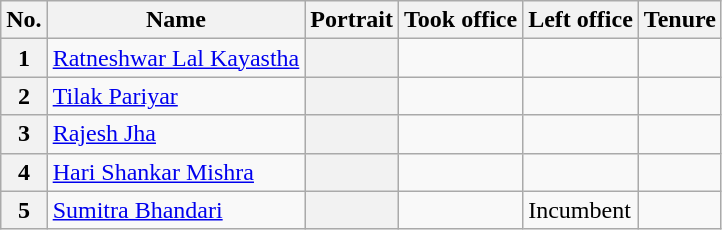<table class="wikitable">
<tr>
<th>No.</th>
<th>Name</th>
<th>Portrait</th>
<th>Took office</th>
<th>Left office</th>
<th>Tenure</th>
</tr>
<tr>
<th>1</th>
<td><a href='#'>Ratneshwar Lal Kayastha</a></td>
<th></th>
<td></td>
<td></td>
<td></td>
</tr>
<tr>
<th>2</th>
<td><a href='#'>Tilak Pariyar</a></td>
<th></th>
<td></td>
<td></td>
<td></td>
</tr>
<tr>
<th>3</th>
<td><a href='#'>Rajesh Jha</a></td>
<th></th>
<td></td>
<td></td>
<td></td>
</tr>
<tr>
<th>4</th>
<td><a href='#'>Hari Shankar Mishra</a></td>
<th></th>
<td></td>
<td></td>
<td></td>
</tr>
<tr>
<th>5</th>
<td><a href='#'>Sumitra Bhandari</a></td>
<th></th>
<td></td>
<td>Incumbent</td>
<td></td>
</tr>
</table>
